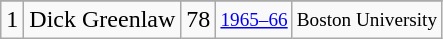<table class="wikitable">
<tr>
</tr>
<tr>
<td>1</td>
<td>Dick Greenlaw</td>
<td>78</td>
<td style="font-size:80%;"><a href='#'>1965–66</a></td>
<td style="font-size:80%;">Boston University</td>
</tr>
</table>
